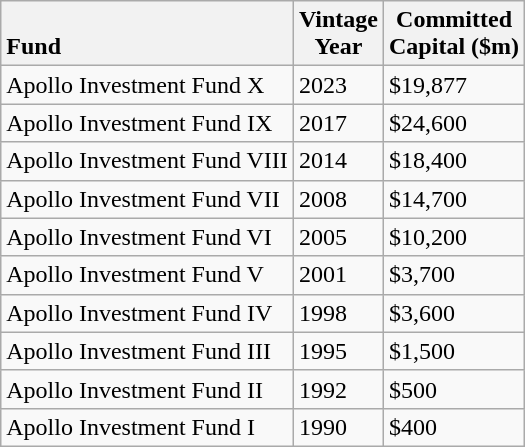<table class="wikitable">
<tr>
<th style="text-align:left; vertical-align:bottom">Fund</th>
<th>Vintage<br>Year</th>
<th>Committed<br>Capital ($m)</th>
</tr>
<tr>
<td>Apollo Investment Fund X</td>
<td>2023</td>
<td>$19,877</td>
</tr>
<tr>
<td>Apollo Investment Fund IX</td>
<td>2017</td>
<td>$24,600</td>
</tr>
<tr>
<td>Apollo Investment Fund VIII</td>
<td>2014</td>
<td>$18,400</td>
</tr>
<tr>
<td>Apollo Investment Fund VII</td>
<td>2008</td>
<td>$14,700</td>
</tr>
<tr>
<td>Apollo Investment Fund VI</td>
<td>2005</td>
<td>$10,200</td>
</tr>
<tr>
<td>Apollo Investment Fund V</td>
<td>2001</td>
<td>$3,700</td>
</tr>
<tr>
<td>Apollo Investment Fund IV</td>
<td>1998</td>
<td>$3,600</td>
</tr>
<tr>
<td>Apollo Investment Fund III</td>
<td>1995</td>
<td>$1,500</td>
</tr>
<tr>
<td>Apollo Investment Fund II</td>
<td>1992</td>
<td>$500</td>
</tr>
<tr>
<td>Apollo Investment Fund I</td>
<td>1990</td>
<td>$400</td>
</tr>
</table>
